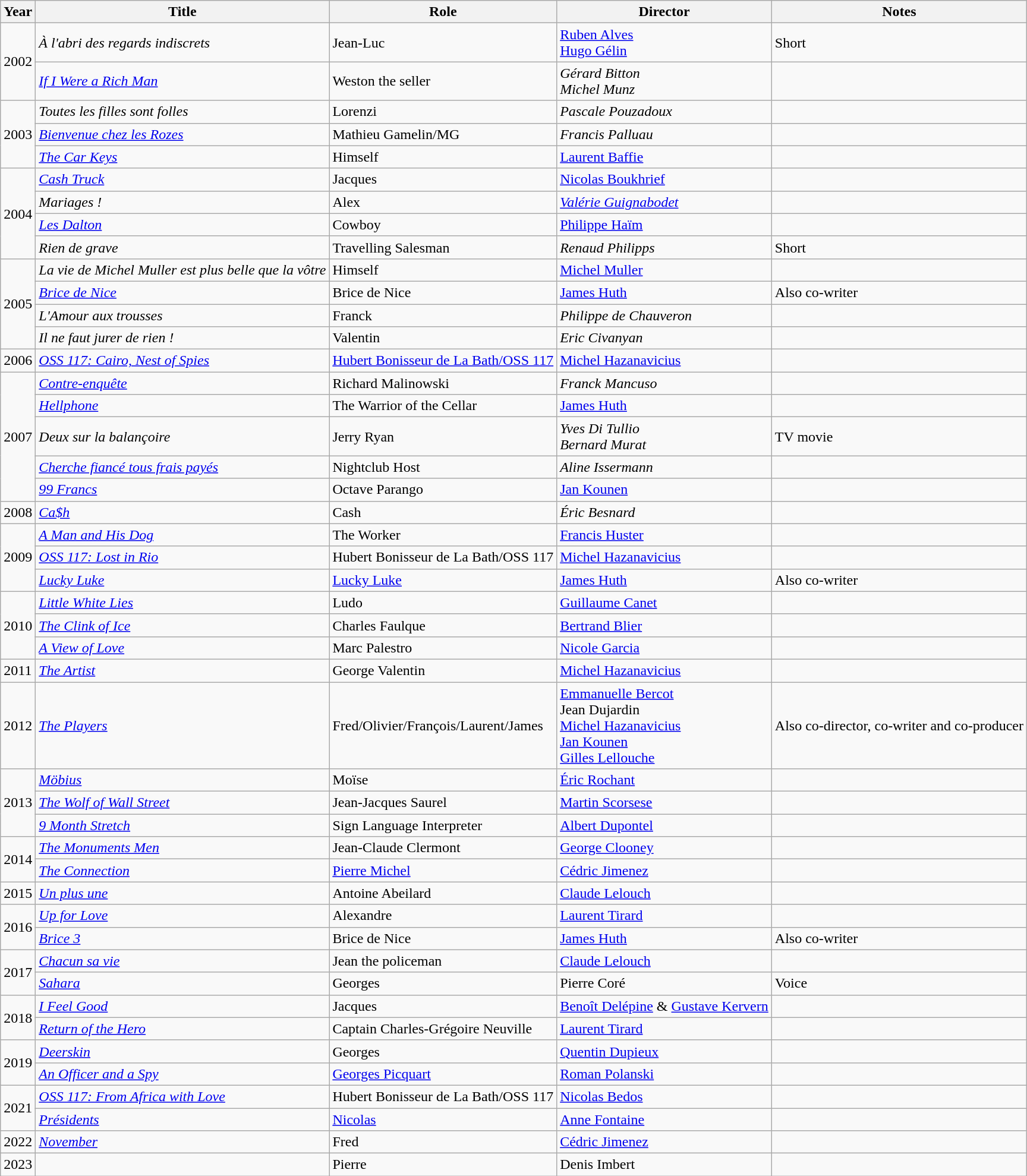<table class="wikitable sortable">
<tr>
<th>Year</th>
<th>Title</th>
<th>Role</th>
<th>Director</th>
<th class="unsortable">Notes</th>
</tr>
<tr>
<td rowspan=2>2002</td>
<td><em>À l'abri des regards indiscrets</em></td>
<td>Jean-Luc</td>
<td><a href='#'>Ruben Alves</a><br><a href='#'>Hugo Gélin</a></td>
<td>Short</td>
</tr>
<tr>
<td><em><a href='#'>If I Were a Rich Man</a></em></td>
<td>Weston the seller</td>
<td><em>Gérard Bitton</em><br><em>Michel Munz</em></td>
<td></td>
</tr>
<tr>
<td rowspan=3>2003</td>
<td><em>Toutes les filles sont folles</em></td>
<td>Lorenzi</td>
<td><em>Pascale Pouzadoux</em></td>
<td></td>
</tr>
<tr>
<td><em><a href='#'>Bienvenue chez les Rozes</a></em></td>
<td>Mathieu Gamelin/MG</td>
<td><em>Francis Palluau</em></td>
<td></td>
</tr>
<tr>
<td><em><a href='#'>The Car Keys</a></em></td>
<td>Himself</td>
<td><a href='#'>Laurent Baffie</a></td>
<td></td>
</tr>
<tr>
<td rowspan=4>2004</td>
<td><em><a href='#'>Cash Truck</a></em></td>
<td>Jacques</td>
<td><a href='#'>Nicolas Boukhrief</a></td>
<td></td>
</tr>
<tr>
<td><em>Mariages !</em></td>
<td>Alex</td>
<td><em><a href='#'>Valérie Guignabodet</a></em></td>
<td></td>
</tr>
<tr>
<td><em><a href='#'>Les Dalton</a></em></td>
<td>Cowboy</td>
<td><a href='#'>Philippe Haïm</a></td>
<td></td>
</tr>
<tr>
<td><em>Rien de grave</em></td>
<td>Travelling Salesman</td>
<td><em>Renaud Philipps</em></td>
<td>Short</td>
</tr>
<tr>
<td rowspan=4>2005</td>
<td><em>La vie de Michel Muller est plus belle que la vôtre</em></td>
<td>Himself</td>
<td><a href='#'>Michel Muller</a></td>
<td></td>
</tr>
<tr>
<td><em><a href='#'>Brice de Nice</a></em></td>
<td>Brice de Nice</td>
<td><a href='#'>James Huth</a></td>
<td>Also co-writer</td>
</tr>
<tr>
<td><em>L'Amour aux trousses</em></td>
<td>Franck</td>
<td><em>Philippe de Chauveron</em></td>
<td></td>
</tr>
<tr>
<td><em>Il ne faut jurer de rien !</em></td>
<td>Valentin</td>
<td><em>Eric Civanyan</em></td>
<td></td>
</tr>
<tr>
<td>2006</td>
<td><em><a href='#'>OSS 117: Cairo, Nest of Spies</a></em></td>
<td><a href='#'>Hubert Bonisseur de La Bath/OSS 117</a></td>
<td><a href='#'>Michel Hazanavicius</a></td>
<td></td>
</tr>
<tr>
<td rowspan=5>2007</td>
<td><em><a href='#'>Contre-enquête</a></em></td>
<td>Richard Malinowski</td>
<td><em>Franck Mancuso</em></td>
<td></td>
</tr>
<tr>
<td><em><a href='#'>Hellphone</a></em></td>
<td>The Warrior of the Cellar</td>
<td><a href='#'>James Huth</a></td>
<td></td>
</tr>
<tr>
<td><em>Deux sur la balançoire</em></td>
<td>Jerry Ryan</td>
<td><em>Yves Di Tullio</em><br><em>Bernard Murat</em></td>
<td>TV movie</td>
</tr>
<tr>
<td><em><a href='#'>Cherche fiancé tous frais payés</a></em></td>
<td>Nightclub Host</td>
<td><em>Aline Issermann</em></td>
<td></td>
</tr>
<tr>
<td><em><a href='#'>99 Francs</a></em></td>
<td>Octave Parango</td>
<td><a href='#'>Jan Kounen</a></td>
<td></td>
</tr>
<tr>
<td>2008</td>
<td><em><a href='#'>Ca$h</a></em></td>
<td>Cash</td>
<td><em>Éric Besnard</em></td>
<td></td>
</tr>
<tr>
<td rowspan=3>2009</td>
<td><em><a href='#'>A Man and His Dog</a></em></td>
<td>The Worker</td>
<td><a href='#'>Francis Huster</a></td>
<td></td>
</tr>
<tr>
<td><em><a href='#'>OSS 117: Lost in Rio</a></em></td>
<td>Hubert Bonisseur de La Bath/OSS 117</td>
<td><a href='#'>Michel Hazanavicius</a></td>
</tr>
<tr>
<td><em><a href='#'>Lucky Luke</a></em></td>
<td><a href='#'>Lucky Luke</a></td>
<td><a href='#'>James Huth</a></td>
<td>Also co-writer</td>
</tr>
<tr>
<td rowspan=3>2010</td>
<td><em><a href='#'>Little White Lies</a></em></td>
<td>Ludo</td>
<td><a href='#'>Guillaume Canet</a></td>
<td></td>
</tr>
<tr>
<td><em><a href='#'>The Clink of Ice</a></em></td>
<td>Charles Faulque</td>
<td><a href='#'>Bertrand Blier</a></td>
<td></td>
</tr>
<tr>
<td><em><a href='#'>A View of Love</a></em></td>
<td>Marc Palestro</td>
<td><a href='#'>Nicole Garcia</a></td>
<td></td>
</tr>
<tr>
<td>2011</td>
<td><em><a href='#'>The Artist</a></em></td>
<td>George Valentin</td>
<td><a href='#'>Michel Hazanavicius</a></td>
<td></td>
</tr>
<tr>
<td>2012</td>
<td><em><a href='#'>The Players</a></em></td>
<td>Fred/Olivier/François/Laurent/James</td>
<td><a href='#'>Emmanuelle Bercot</a><br>Jean Dujardin<br><a href='#'>Michel Hazanavicius</a><br><a href='#'>Jan Kounen</a><br><a href='#'>Gilles Lellouche</a></td>
<td>Also co-director, co-writer and co-producer</td>
</tr>
<tr>
<td rowspan=3>2013</td>
<td><em><a href='#'>Möbius</a></em></td>
<td>Moïse</td>
<td><a href='#'>Éric Rochant</a></td>
<td></td>
</tr>
<tr>
<td><em><a href='#'>The Wolf of Wall Street</a></em></td>
<td>Jean-Jacques Saurel</td>
<td><a href='#'>Martin Scorsese</a></td>
<td></td>
</tr>
<tr>
<td><em><a href='#'>9 Month Stretch</a></em></td>
<td>Sign Language Interpreter</td>
<td><a href='#'>Albert Dupontel</a></td>
<td></td>
</tr>
<tr>
<td rowspan=2>2014</td>
<td><em><a href='#'>The Monuments Men</a></em></td>
<td>Jean-Claude Clermont</td>
<td><a href='#'>George Clooney</a></td>
<td></td>
</tr>
<tr>
<td><em><a href='#'>The Connection</a></em></td>
<td><a href='#'>Pierre Michel</a></td>
<td><a href='#'>Cédric Jimenez</a></td>
<td></td>
</tr>
<tr>
<td>2015</td>
<td><em><a href='#'>Un plus une</a></em></td>
<td>Antoine Abeilard</td>
<td><a href='#'>Claude Lelouch</a></td>
<td></td>
</tr>
<tr>
<td rowspan=2>2016</td>
<td><em><a href='#'>Up for Love</a></em></td>
<td>Alexandre</td>
<td><a href='#'>Laurent Tirard</a></td>
<td></td>
</tr>
<tr>
<td><em><a href='#'>Brice 3</a></em></td>
<td>Brice de Nice</td>
<td><a href='#'>James Huth</a></td>
<td>Also co-writer</td>
</tr>
<tr>
<td rowspan=2>2017</td>
<td><em><a href='#'>Chacun sa vie</a></em></td>
<td>Jean the policeman</td>
<td><a href='#'>Claude Lelouch</a></td>
<td></td>
</tr>
<tr>
<td><em><a href='#'>Sahara</a></em></td>
<td>Georges</td>
<td>Pierre Coré</td>
<td>Voice</td>
</tr>
<tr>
<td rowspan=2>2018</td>
<td><em><a href='#'>I Feel Good</a></em></td>
<td>Jacques</td>
<td><a href='#'>Benoît Delépine</a> & <a href='#'>Gustave Kervern</a></td>
<td></td>
</tr>
<tr>
<td><em><a href='#'>Return of the Hero</a></em></td>
<td>Captain Charles-Grégoire Neuville</td>
<td><a href='#'>Laurent Tirard</a></td>
<td></td>
</tr>
<tr>
<td rowspan=2>2019</td>
<td><em><a href='#'>Deerskin</a></em></td>
<td>Georges</td>
<td><a href='#'>Quentin Dupieux</a></td>
<td></td>
</tr>
<tr>
<td><em><a href='#'>An Officer and a Spy</a></em></td>
<td><a href='#'>Georges Picquart</a></td>
<td><a href='#'>Roman Polanski</a></td>
<td></td>
</tr>
<tr>
<td rowspan="2">2021</td>
<td><em><a href='#'>OSS 117: From Africa with Love</a></em></td>
<td>Hubert Bonisseur de La Bath/OSS 117</td>
<td><a href='#'>Nicolas Bedos</a></td>
<td></td>
</tr>
<tr>
<td><em><a href='#'>Présidents</a></em></td>
<td><a href='#'>Nicolas</a></td>
<td><a href='#'>Anne Fontaine</a></td>
<td></td>
</tr>
<tr>
<td>2022</td>
<td><em><a href='#'>November</a></em></td>
<td>Fred</td>
<td><a href='#'>Cédric Jimenez</a></td>
<td></td>
</tr>
<tr>
<td>2023</td>
<td><em></em></td>
<td>Pierre</td>
<td>Denis Imbert</td>
<td></td>
</tr>
</table>
